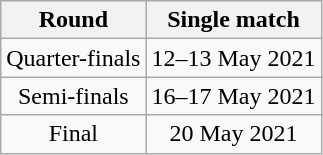<table class="wikitable" border="1">
<tr align="center">
<th>Round</th>
<th>Single match</th>
</tr>
<tr align="center">
<td>Quarter-finals</td>
<td>12–13 May 2021</td>
</tr>
<tr align="center">
<td>Semi-finals</td>
<td>16–17 May 2021</td>
</tr>
<tr align="center">
<td>Final</td>
<td>20 May 2021</td>
</tr>
</table>
